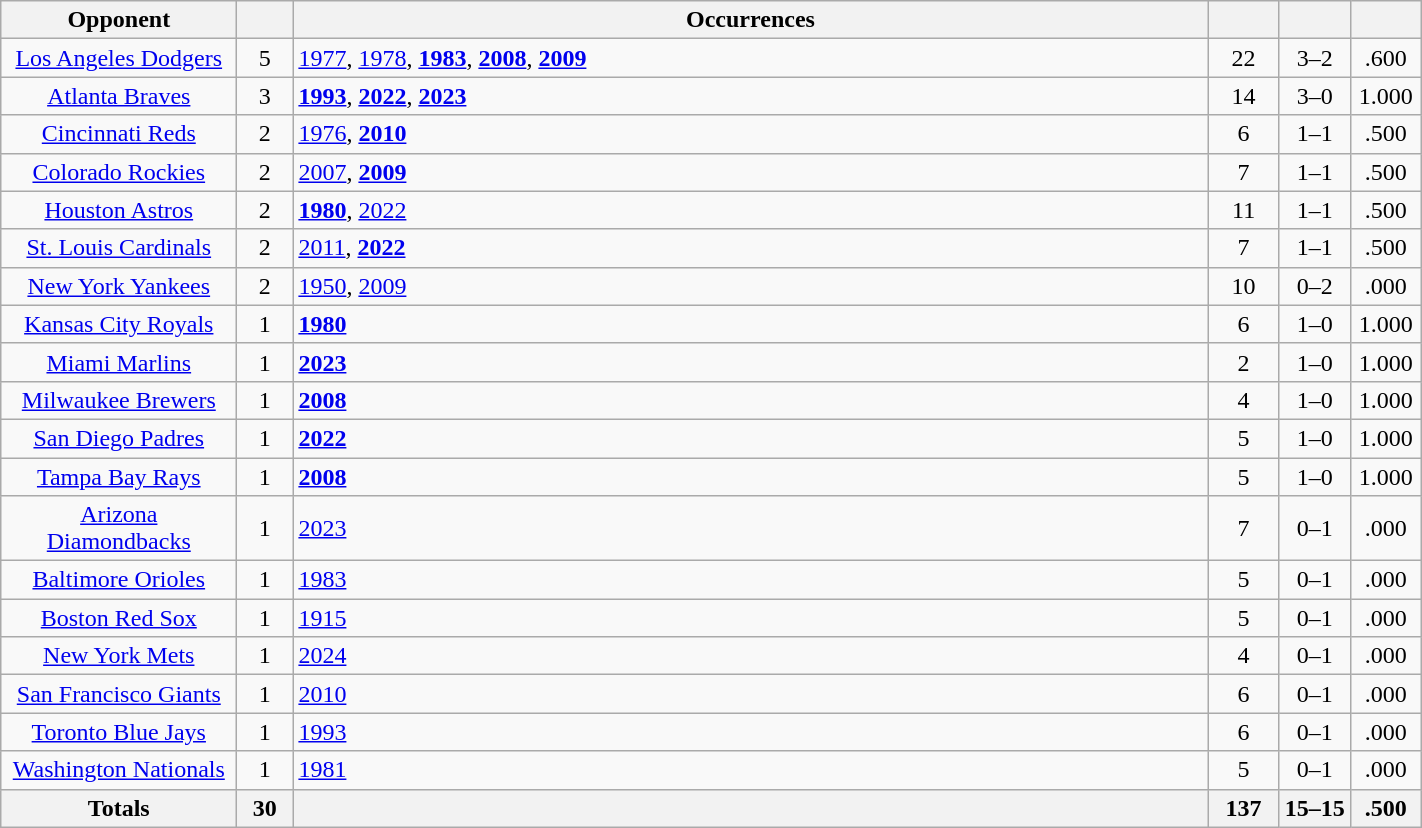<table class="wikitable sortable" style="text-align: center; width: 75%;">
<tr>
<th width="150">Opponent</th>
<th width="30"></th>
<th>Occurrences</th>
<th width="40"></th>
<th width="40"></th>
<th width="40"></th>
</tr>
<tr>
<td><a href='#'>Los Angeles Dodgers</a></td>
<td>5</td>
<td align=left><a href='#'>1977</a>, <a href='#'>1978</a>, <strong><a href='#'>1983</a></strong>, <strong><a href='#'>2008</a></strong>, <strong><a href='#'>2009</a></strong></td>
<td>22</td>
<td>3–2</td>
<td>.600</td>
</tr>
<tr>
<td><a href='#'>Atlanta Braves</a></td>
<td>3</td>
<td align=left><strong><a href='#'>1993</a></strong>, <strong><a href='#'>2022</a></strong>, <strong><a href='#'>2023</a></strong></td>
<td>14</td>
<td>3–0</td>
<td>1.000</td>
</tr>
<tr>
<td><a href='#'>Cincinnati Reds</a></td>
<td>2</td>
<td align=left><a href='#'>1976</a>, <strong><a href='#'>2010</a></strong></td>
<td>6</td>
<td>1–1</td>
<td>.500</td>
</tr>
<tr>
<td><a href='#'>Colorado Rockies</a></td>
<td>2</td>
<td align=left><a href='#'>2007</a>, <strong><a href='#'>2009</a></strong></td>
<td>7</td>
<td>1–1</td>
<td>.500</td>
</tr>
<tr>
<td><a href='#'>Houston Astros</a></td>
<td>2</td>
<td align=left><strong><a href='#'>1980</a></strong>, <a href='#'>2022</a></td>
<td>11</td>
<td>1–1</td>
<td>.500</td>
</tr>
<tr>
<td><a href='#'>St. Louis Cardinals</a></td>
<td>2</td>
<td align=left><a href='#'>2011</a>, <strong><a href='#'>2022</a></strong></td>
<td>7</td>
<td>1–1</td>
<td>.500</td>
</tr>
<tr>
<td><a href='#'>New York Yankees</a></td>
<td>2</td>
<td align=left><a href='#'>1950</a>, <a href='#'>2009</a></td>
<td>10</td>
<td>0–2</td>
<td>.000</td>
</tr>
<tr>
<td><a href='#'>Kansas City Royals</a></td>
<td>1</td>
<td align=left><strong><a href='#'>1980</a></strong></td>
<td>6</td>
<td>1–0</td>
<td>1.000</td>
</tr>
<tr>
<td><a href='#'>Miami Marlins</a></td>
<td>1</td>
<td align=left><strong><a href='#'>2023</a></strong></td>
<td>2</td>
<td>1–0</td>
<td>1.000</td>
</tr>
<tr>
<td><a href='#'>Milwaukee Brewers</a></td>
<td>1</td>
<td align=left><strong><a href='#'>2008</a></strong></td>
<td>4</td>
<td>1–0</td>
<td>1.000</td>
</tr>
<tr>
<td><a href='#'>San Diego Padres</a></td>
<td>1</td>
<td align=left><strong><a href='#'>2022</a></strong></td>
<td>5</td>
<td>1–0</td>
<td>1.000</td>
</tr>
<tr>
<td><a href='#'>Tampa Bay Rays</a></td>
<td>1</td>
<td align=left><strong><a href='#'>2008</a></strong></td>
<td>5</td>
<td>1–0</td>
<td>1.000</td>
</tr>
<tr>
<td><a href='#'>Arizona Diamondbacks</a></td>
<td>1</td>
<td align=left><a href='#'>2023</a></td>
<td>7</td>
<td>0–1</td>
<td>.000</td>
</tr>
<tr>
<td><a href='#'>Baltimore Orioles</a></td>
<td>1</td>
<td align=left><a href='#'>1983</a></td>
<td>5</td>
<td>0–1</td>
<td>.000</td>
</tr>
<tr>
<td><a href='#'>Boston Red Sox</a></td>
<td>1</td>
<td align=left><a href='#'>1915</a></td>
<td>5</td>
<td>0–1</td>
<td>.000</td>
</tr>
<tr>
<td><a href='#'>New York Mets</a></td>
<td>1</td>
<td align=left><a href='#'>2024</a></td>
<td>4</td>
<td>0–1</td>
<td>.000</td>
</tr>
<tr>
<td><a href='#'>San Francisco Giants</a></td>
<td>1</td>
<td align=left><a href='#'>2010</a></td>
<td>6</td>
<td>0–1</td>
<td>.000</td>
</tr>
<tr>
<td><a href='#'>Toronto Blue Jays</a></td>
<td>1</td>
<td align=left><a href='#'>1993</a></td>
<td>6</td>
<td>0–1</td>
<td>.000</td>
</tr>
<tr>
<td><a href='#'>Washington Nationals</a></td>
<td>1</td>
<td align=left><a href='#'>1981</a></td>
<td>5</td>
<td>0–1</td>
<td>.000</td>
</tr>
<tr>
<th width="150">Totals</th>
<th width="30">30</th>
<th></th>
<th width="40">137</th>
<th width="40">15–15</th>
<th width="40">.500</th>
</tr>
</table>
